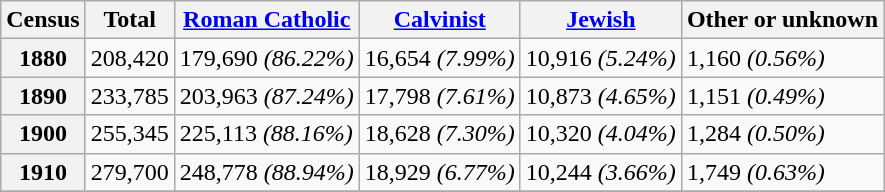<table class="wikitable">
<tr>
<th>Census</th>
<th>Total</th>
<th><a href='#'>Roman Catholic</a></th>
<th><a href='#'>Calvinist</a></th>
<th><a href='#'>Jewish</a></th>
<th>Other or unknown</th>
</tr>
<tr>
<th>1880</th>
<td>208,420</td>
<td>179,690 <em>(86.22%)</em></td>
<td>16,654 <em>(7.99%)</em></td>
<td>10,916 <em>(5.24%)</em></td>
<td>1,160 <em>(0.56%)</em></td>
</tr>
<tr>
<th>1890</th>
<td>233,785</td>
<td>203,963 <em>(87.24%)</em></td>
<td>17,798 <em>(7.61%)</em></td>
<td>10,873 <em>(4.65%)</em></td>
<td>1,151 <em>(0.49%)</em></td>
</tr>
<tr>
<th>1900</th>
<td>255,345</td>
<td>225,113 <em>(88.16%)</em></td>
<td>18,628 <em>(7.30%)</em></td>
<td>10,320 <em>(4.04%)</em></td>
<td>1,284 <em>(0.50%)</em></td>
</tr>
<tr>
<th>1910</th>
<td>279,700</td>
<td>248,778 <em>(88.94%)</em></td>
<td>18,929 <em>(6.77%)</em></td>
<td>10,244 <em>(3.66%)</em></td>
<td>1,749 <em>(0.63%)</em></td>
</tr>
<tr>
</tr>
</table>
